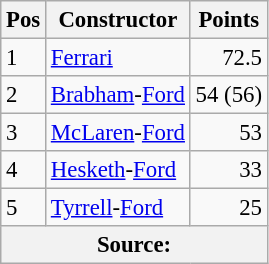<table class="wikitable" style="font-size: 95%;">
<tr>
<th>Pos</th>
<th>Constructor</th>
<th>Points</th>
</tr>
<tr>
<td>1</td>
<td> <a href='#'>Ferrari</a></td>
<td align="right">72.5</td>
</tr>
<tr>
<td>2</td>
<td> <a href='#'>Brabham</a>-<a href='#'>Ford</a></td>
<td align="right">54 (56)</td>
</tr>
<tr>
<td>3</td>
<td> <a href='#'>McLaren</a>-<a href='#'>Ford</a></td>
<td align="right">53</td>
</tr>
<tr>
<td>4</td>
<td> <a href='#'>Hesketh</a>-<a href='#'>Ford</a></td>
<td align="right">33</td>
</tr>
<tr>
<td>5</td>
<td> <a href='#'>Tyrrell</a>-<a href='#'>Ford</a></td>
<td align="right">25</td>
</tr>
<tr>
<th colspan=4>Source:</th>
</tr>
</table>
